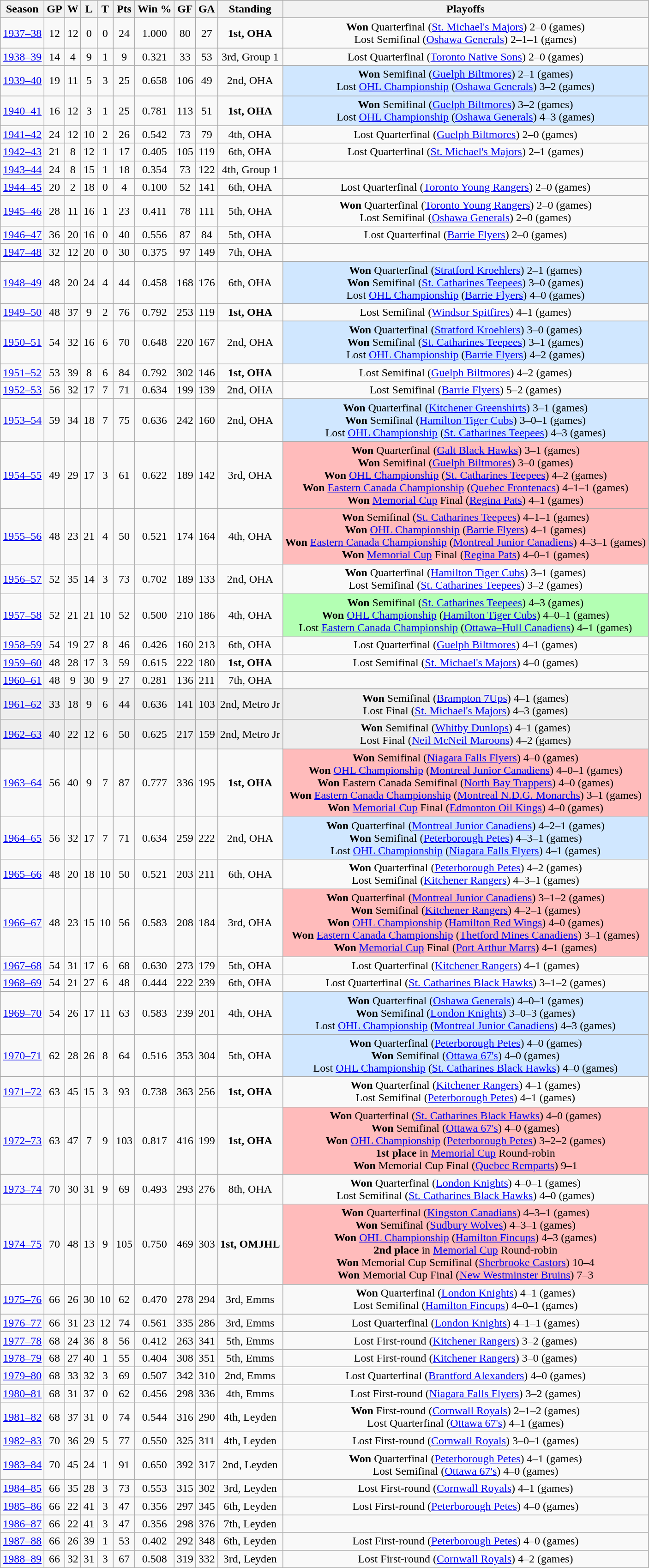<table class="wikitable" style="text-align:center">
<tr>
<th>Season</th>
<th>GP</th>
<th>W</th>
<th>L</th>
<th>T</th>
<th>Pts</th>
<th>Win %</th>
<th>GF</th>
<th>GA</th>
<th>Standing</th>
<th>Playoffs</th>
</tr>
<tr>
<td><a href='#'>1937–38</a></td>
<td>12</td>
<td>12</td>
<td>0</td>
<td>0</td>
<td>24</td>
<td>1.000</td>
<td>80</td>
<td>27</td>
<td><strong>1st, OHA</strong></td>
<td><strong>Won</strong> Quarterfinal (<a href='#'>St. Michael's Majors</a>) 2–0 (games)<br>Lost Semifinal (<a href='#'>Oshawa Generals</a>) 2–1–1 (games)</td>
</tr>
<tr>
<td><a href='#'>1938–39</a></td>
<td>14</td>
<td>4</td>
<td>9</td>
<td>1</td>
<td>9</td>
<td>0.321</td>
<td>33</td>
<td>53</td>
<td>3rd, Group 1</td>
<td>Lost Quarterfinal (<a href='#'>Toronto Native Sons</a>) 2–0 (games)</td>
</tr>
<tr>
<td><a href='#'>1939–40</a></td>
<td>19</td>
<td>11</td>
<td>5</td>
<td>3</td>
<td>25</td>
<td>0.658</td>
<td>106</td>
<td>49</td>
<td>2nd, OHA</td>
<td bgcolor="#D0E7FF"><strong>Won</strong> Semifinal (<a href='#'>Guelph Biltmores</a>) 2–1 (games)<br>Lost <a href='#'>OHL Championship</a> (<a href='#'>Oshawa Generals</a>) 3–2 (games)</td>
</tr>
<tr>
<td><a href='#'>1940–41</a></td>
<td>16</td>
<td>12</td>
<td>3</td>
<td>1</td>
<td>25</td>
<td>0.781</td>
<td>113</td>
<td>51</td>
<td><strong>1st, OHA</strong></td>
<td bgcolor="#D0E7FF"><strong>Won</strong> Semifinal (<a href='#'>Guelph Biltmores</a>) 3–2 (games)<br>Lost <a href='#'>OHL Championship</a> (<a href='#'>Oshawa Generals</a>) 4–3 (games)</td>
</tr>
<tr>
<td><a href='#'>1941–42</a></td>
<td>24</td>
<td>12</td>
<td>10</td>
<td>2</td>
<td>26</td>
<td>0.542</td>
<td>73</td>
<td>79</td>
<td>4th, OHA</td>
<td>Lost Quarterfinal (<a href='#'>Guelph Biltmores</a>) 2–0 (games)</td>
</tr>
<tr>
<td><a href='#'>1942–43</a></td>
<td>21</td>
<td>8</td>
<td>12</td>
<td>1</td>
<td>17</td>
<td>0.405</td>
<td>105</td>
<td>119</td>
<td>6th, OHA</td>
<td>Lost Quarterfinal (<a href='#'>St. Michael's Majors</a>) 2–1 (games)</td>
</tr>
<tr>
<td><a href='#'>1943–44</a></td>
<td>24</td>
<td>8</td>
<td>15</td>
<td>1</td>
<td>18</td>
<td>0.354</td>
<td>73</td>
<td>122</td>
<td>4th, Group 1</td>
<td></td>
</tr>
<tr>
<td><a href='#'>1944–45</a></td>
<td>20</td>
<td>2</td>
<td>18</td>
<td>0</td>
<td>4</td>
<td>0.100</td>
<td>52</td>
<td>141</td>
<td>6th, OHA</td>
<td>Lost Quarterfinal (<a href='#'>Toronto Young Rangers</a>) 2–0 (games)</td>
</tr>
<tr>
<td><a href='#'>1945–46</a></td>
<td>28</td>
<td>11</td>
<td>16</td>
<td>1</td>
<td>23</td>
<td>0.411</td>
<td>78</td>
<td>111</td>
<td>5th, OHA</td>
<td><strong>Won</strong> Quarterfinal (<a href='#'>Toronto Young Rangers</a>) 2–0 (games)<br>Lost Semifinal (<a href='#'>Oshawa Generals</a>) 2–0 (games)</td>
</tr>
<tr>
<td><a href='#'>1946–47</a></td>
<td>36</td>
<td>20</td>
<td>16</td>
<td>0</td>
<td>40</td>
<td>0.556</td>
<td>87</td>
<td>84</td>
<td>5th, OHA</td>
<td>Lost Quarterfinal (<a href='#'>Barrie Flyers</a>) 2–0 (games)</td>
</tr>
<tr>
<td><a href='#'>1947–48</a></td>
<td>32</td>
<td>12</td>
<td>20</td>
<td>0</td>
<td>30</td>
<td>0.375</td>
<td>97</td>
<td>149</td>
<td>7th, OHA</td>
<td></td>
</tr>
<tr>
<td><a href='#'>1948–49</a></td>
<td>48</td>
<td>20</td>
<td>24</td>
<td>4</td>
<td>44</td>
<td>0.458</td>
<td>168</td>
<td>176</td>
<td>6th, OHA</td>
<td bgcolor="#D0E7FF"><strong>Won</strong> Quarterfinal (<a href='#'>Stratford Kroehlers</a>) 2–1 (games)<br><strong>Won</strong> Semifinal (<a href='#'>St. Catharines Teepees</a>) 3–0 (games)<br>Lost <a href='#'>OHL Championship</a> (<a href='#'>Barrie Flyers</a>) 4–0 (games)</td>
</tr>
<tr>
<td><a href='#'>1949–50</a></td>
<td>48</td>
<td>37</td>
<td>9</td>
<td>2</td>
<td>76</td>
<td>0.792</td>
<td>253</td>
<td>119</td>
<td><strong>1st, OHA</strong></td>
<td>Lost Semifinal (<a href='#'>Windsor Spitfires</a>) 4–1 (games)</td>
</tr>
<tr>
<td><a href='#'>1950–51</a></td>
<td>54</td>
<td>32</td>
<td>16</td>
<td>6</td>
<td>70</td>
<td>0.648</td>
<td>220</td>
<td>167</td>
<td>2nd, OHA</td>
<td bgcolor="#D0E7FF"><strong>Won</strong> Quarterfinal (<a href='#'>Stratford Kroehlers</a>) 3–0 (games)<br><strong>Won</strong> Semifinal (<a href='#'>St. Catharines Teepees</a>) 3–1 (games)<br>Lost <a href='#'>OHL Championship</a> (<a href='#'>Barrie Flyers</a>) 4–2 (games)</td>
</tr>
<tr>
<td><a href='#'>1951–52</a></td>
<td>53</td>
<td>39</td>
<td>8</td>
<td>6</td>
<td>84</td>
<td>0.792</td>
<td>302</td>
<td>146</td>
<td><strong>1st, OHA</strong></td>
<td>Lost Semifinal (<a href='#'>Guelph Biltmores</a>) 4–2 (games)</td>
</tr>
<tr>
<td><a href='#'>1952–53</a></td>
<td>56</td>
<td>32</td>
<td>17</td>
<td>7</td>
<td>71</td>
<td>0.634</td>
<td>199</td>
<td>139</td>
<td>2nd, OHA</td>
<td>Lost Semifinal (<a href='#'>Barrie Flyers</a>) 5–2 (games)</td>
</tr>
<tr>
<td><a href='#'>1953–54</a></td>
<td>59</td>
<td>34</td>
<td>18</td>
<td>7</td>
<td>75</td>
<td>0.636</td>
<td>242</td>
<td>160</td>
<td>2nd, OHA</td>
<td bgcolor="#D0E7FF"><strong>Won</strong> Quarterfinal (<a href='#'>Kitchener Greenshirts</a>) 3–1 (games)<br><strong>Won</strong> Semifinal (<a href='#'>Hamilton Tiger Cubs</a>) 3–0–1 (games)<br>Lost <a href='#'>OHL Championship</a> (<a href='#'>St. Catharines Teepees</a>) 4–3 (games)</td>
</tr>
<tr>
<td><a href='#'>1954–55</a></td>
<td>49</td>
<td>29</td>
<td>17</td>
<td>3</td>
<td>61</td>
<td>0.622</td>
<td>189</td>
<td>142</td>
<td>3rd, OHA</td>
<td bgcolor="#FFBBBB"><strong>Won</strong> Quarterfinal (<a href='#'>Galt Black Hawks</a>) 3–1 (games)<br><strong>Won</strong> Semifinal (<a href='#'>Guelph Biltmores</a>) 3–0 (games)<br><strong>Won</strong> <a href='#'>OHL Championship</a> (<a href='#'>St. Catharines Teepees</a>) 4–2 (games)<br><strong>Won</strong> <a href='#'>Eastern Canada Championship</a> (<a href='#'>Quebec Frontenacs</a>) 4–1–1 (games)<br><strong>Won</strong> <a href='#'>Memorial Cup</a> Final (<a href='#'>Regina Pats</a>) 4–1 (games)</td>
</tr>
<tr>
<td><a href='#'>1955–56</a></td>
<td>48</td>
<td>23</td>
<td>21</td>
<td>4</td>
<td>50</td>
<td>0.521</td>
<td>174</td>
<td>164</td>
<td>4th, OHA</td>
<td bgcolor="#FFBBBB"><strong>Won</strong> Semifinal (<a href='#'>St. Catharines Teepees</a>) 4–1–1 (games)<br><strong>Won</strong> <a href='#'>OHL Championship</a> (<a href='#'>Barrie Flyers</a>) 4–1 (games)<br><strong>Won</strong> <a href='#'>Eastern Canada Championship</a> (<a href='#'>Montreal Junior Canadiens</a>) 4–3–1 (games)<br><strong>Won</strong> <a href='#'>Memorial Cup</a> Final (<a href='#'>Regina Pats</a>) 4–0–1 (games)</td>
</tr>
<tr>
<td><a href='#'>1956–57</a></td>
<td>52</td>
<td>35</td>
<td>14</td>
<td>3</td>
<td>73</td>
<td>0.702</td>
<td>189</td>
<td>133</td>
<td>2nd, OHA</td>
<td><strong>Won</strong> Quarterfinal (<a href='#'>Hamilton Tiger Cubs</a>) 3–1 (games)<br>Lost Semifinal (<a href='#'>St. Catharines Teepees</a>) 3–2 (games)</td>
</tr>
<tr>
<td><a href='#'>1957–58</a></td>
<td>52</td>
<td>21</td>
<td>21</td>
<td>10</td>
<td>52</td>
<td>0.500</td>
<td>210</td>
<td>186</td>
<td>4th, OHA</td>
<td bgcolor="#B3FFB3"><strong>Won</strong> Semifinal (<a href='#'>St. Catharines Teepees</a>) 4–3 (games)<br><strong>Won</strong> <a href='#'>OHL Championship</a> (<a href='#'>Hamilton Tiger Cubs</a>) 4–0–1 (games)<br>Lost <a href='#'>Eastern Canada Championship</a> (<a href='#'>Ottawa–Hull Canadiens</a>) 4–1 (games)</td>
</tr>
<tr>
<td><a href='#'>1958–59</a></td>
<td>54</td>
<td>19</td>
<td>27</td>
<td>8</td>
<td>46</td>
<td>0.426</td>
<td>160</td>
<td>213</td>
<td>6th, OHA</td>
<td>Lost Quarterfinal (<a href='#'>Guelph Biltmores</a>) 4–1 (games)</td>
</tr>
<tr>
<td><a href='#'>1959–60</a></td>
<td>48</td>
<td>28</td>
<td>17</td>
<td>3</td>
<td>59</td>
<td>0.615</td>
<td>222</td>
<td>180</td>
<td><strong>1st, OHA</strong></td>
<td>Lost Semifinal (<a href='#'>St. Michael's Majors</a>) 4–0 (games)</td>
</tr>
<tr>
<td><a href='#'>1960–61</a></td>
<td>48</td>
<td>9</td>
<td>30</td>
<td>9</td>
<td>27</td>
<td>0.281</td>
<td>136</td>
<td>211</td>
<td>7th, OHA</td>
<td></td>
</tr>
<tr bgcolor="eeeeee">
<td><a href='#'>1961–62</a></td>
<td>33</td>
<td>18</td>
<td>9</td>
<td>6</td>
<td>44</td>
<td>0.636</td>
<td>141</td>
<td>103</td>
<td>2nd, Metro Jr</td>
<td><strong>Won</strong> Semifinal (<a href='#'>Brampton 7Ups</a>) 4–1 (games)<br>Lost Final (<a href='#'>St. Michael's Majors</a>) 4–3 (games)</td>
</tr>
<tr bgcolor="eeeeee">
<td><a href='#'>1962–63</a></td>
<td>40</td>
<td>22</td>
<td>12</td>
<td>6</td>
<td>50</td>
<td>0.625</td>
<td>217</td>
<td>159</td>
<td>2nd, Metro Jr</td>
<td><strong>Won</strong> Semifinal (<a href='#'>Whitby Dunlops</a>) 4–1 (games)<br>Lost Final (<a href='#'>Neil McNeil Maroons</a>) 4–2 (games)</td>
</tr>
<tr>
<td><a href='#'>1963–64</a></td>
<td>56</td>
<td>40</td>
<td>9</td>
<td>7</td>
<td>87</td>
<td>0.777</td>
<td>336</td>
<td>195</td>
<td><strong>1st, OHA</strong></td>
<td bgcolor="#FFBBBB"><strong>Won</strong> Semifinal (<a href='#'>Niagara Falls Flyers</a>) 4–0 (games)<br><strong>Won</strong> <a href='#'>OHL Championship</a> (<a href='#'>Montreal Junior Canadiens</a>) 4–0–1 (games)<br><strong>Won</strong> Eastern Canada Semifinal (<a href='#'>North Bay Trappers</a>) 4–0 (games)<br><strong>Won</strong> <a href='#'>Eastern Canada Championship</a> (<a href='#'>Montreal N.D.G. Monarchs</a>) 3–1 (games)<br><strong>Won</strong> <a href='#'>Memorial Cup</a> Final (<a href='#'>Edmonton Oil Kings</a>) 4–0 (games)</td>
</tr>
<tr>
<td><a href='#'>1964–65</a></td>
<td>56</td>
<td>32</td>
<td>17</td>
<td>7</td>
<td>71</td>
<td>0.634</td>
<td>259</td>
<td>222</td>
<td>2nd, OHA</td>
<td bgcolor="#D0E7FF"><strong>Won</strong> Quarterfinal (<a href='#'>Montreal Junior Canadiens</a>) 4–2–1 (games)<br><strong>Won</strong> Semifinal (<a href='#'>Peterborough Petes</a>) 4–3–1 (games)<br>Lost <a href='#'>OHL Championship</a> (<a href='#'>Niagara Falls Flyers</a>) 4–1 (games)</td>
</tr>
<tr>
<td><a href='#'>1965–66</a></td>
<td>48</td>
<td>20</td>
<td>18</td>
<td>10</td>
<td>50</td>
<td>0.521</td>
<td>203</td>
<td>211</td>
<td>6th, OHA</td>
<td><strong>Won</strong> Quarterfinal (<a href='#'>Peterborough Petes</a>) 4–2 (games)<br>Lost Semifinal (<a href='#'>Kitchener Rangers</a>) 4–3–1 (games)</td>
</tr>
<tr>
<td><a href='#'>1966–67</a></td>
<td>48</td>
<td>23</td>
<td>15</td>
<td>10</td>
<td>56</td>
<td>0.583</td>
<td>208</td>
<td>184</td>
<td>3rd, OHA</td>
<td bgcolor="#FFBBBB"><strong>Won</strong> Quarterfinal (<a href='#'>Montreal Junior Canadiens</a>) 3–1–2 (games)<br><strong>Won</strong> Semifinal (<a href='#'>Kitchener Rangers</a>) 4–2–1 (games)<br><strong>Won</strong> <a href='#'>OHL Championship</a> (<a href='#'>Hamilton Red Wings</a>) 4–0 (games)<br><strong>Won</strong> <a href='#'>Eastern Canada Championship</a> (<a href='#'>Thetford Mines Canadiens</a>) 3–1 (games)<br><strong>Won</strong> <a href='#'>Memorial Cup</a> Final (<a href='#'>Port Arthur Marrs</a>) 4–1 (games)</td>
</tr>
<tr>
<td><a href='#'>1967–68</a></td>
<td>54</td>
<td>31</td>
<td>17</td>
<td>6</td>
<td>68</td>
<td>0.630</td>
<td>273</td>
<td>179</td>
<td>5th, OHA</td>
<td>Lost Quarterfinal (<a href='#'>Kitchener Rangers</a>) 4–1 (games)</td>
</tr>
<tr>
<td><a href='#'>1968–69</a></td>
<td>54</td>
<td>21</td>
<td>27</td>
<td>6</td>
<td>48</td>
<td>0.444</td>
<td>222</td>
<td>239</td>
<td>6th, OHA</td>
<td>Lost Quarterfinal (<a href='#'>St. Catharines Black Hawks</a>) 3–1–2 (games)</td>
</tr>
<tr>
<td><a href='#'>1969–70</a></td>
<td>54</td>
<td>26</td>
<td>17</td>
<td>11</td>
<td>63</td>
<td>0.583</td>
<td>239</td>
<td>201</td>
<td>4th, OHA</td>
<td bgcolor="#D0E7FF"><strong>Won</strong> Quarterfinal (<a href='#'>Oshawa Generals</a>) 4–0–1 (games)<br><strong>Won</strong> Semifinal (<a href='#'>London Knights</a>) 3–0–3 (games)<br>Lost <a href='#'>OHL Championship</a> (<a href='#'>Montreal Junior Canadiens</a>) 4–3 (games)</td>
</tr>
<tr>
<td><a href='#'>1970–71</a></td>
<td>62</td>
<td>28</td>
<td>26</td>
<td>8</td>
<td>64</td>
<td>0.516</td>
<td>353</td>
<td>304</td>
<td>5th, OHA</td>
<td bgcolor="#D0E7FF"><strong>Won</strong> Quarterfinal (<a href='#'>Peterborough Petes</a>) 4–0 (games)<br><strong>Won</strong> Semifinal (<a href='#'>Ottawa 67's</a>) 4–0 (games)<br>Lost <a href='#'>OHL Championship</a> (<a href='#'>St. Catharines Black Hawks</a>) 4–0 (games)</td>
</tr>
<tr>
<td><a href='#'>1971–72</a></td>
<td>63</td>
<td>45</td>
<td>15</td>
<td>3</td>
<td>93</td>
<td>0.738</td>
<td>363</td>
<td>256</td>
<td><strong>1st, OHA</strong></td>
<td><strong>Won</strong> Quarterfinal (<a href='#'>Kitchener Rangers</a>) 4–1 (games)<br>Lost Semifinal (<a href='#'>Peterborough Petes</a>) 4–1 (games)</td>
</tr>
<tr>
<td><a href='#'>1972–73</a></td>
<td>63</td>
<td>47</td>
<td>7</td>
<td>9</td>
<td>103</td>
<td>0.817</td>
<td>416</td>
<td>199</td>
<td><strong>1st, OHA</strong></td>
<td bgcolor="#FFBBBB"><strong>Won</strong> Quarterfinal (<a href='#'>St. Catharines Black Hawks</a>) 4–0 (games)<br><strong>Won</strong> Semifinal (<a href='#'>Ottawa 67's</a>) 4–0 (games)<br><strong>Won</strong> <a href='#'>OHL Championship</a> (<a href='#'>Peterborough Petes</a>) 3–2–2 (games)<br><strong>1st place</strong> in <a href='#'>Memorial Cup</a> Round-robin<br><strong>Won</strong> Memorial Cup Final (<a href='#'>Quebec Remparts</a>) 9–1</td>
</tr>
<tr>
<td><a href='#'>1973–74</a></td>
<td>70</td>
<td>30</td>
<td>31</td>
<td>9</td>
<td>69</td>
<td>0.493</td>
<td>293</td>
<td>276</td>
<td>8th, OHA</td>
<td><strong>Won</strong> Quarterfinal (<a href='#'>London Knights</a>) 4–0–1 (games)<br>Lost Semifinal (<a href='#'>St. Catharines Black Hawks</a>) 4–0 (games)</td>
</tr>
<tr>
<td><a href='#'>1974–75</a></td>
<td>70</td>
<td>48</td>
<td>13</td>
<td>9</td>
<td>105</td>
<td>0.750</td>
<td>469</td>
<td>303</td>
<td><strong>1st, OMJHL</strong></td>
<td bgcolor="#FFBBBB"><strong>Won</strong> Quarterfinal (<a href='#'>Kingston Canadians</a>) 4–3–1 (games)<br><strong>Won</strong> Semifinal (<a href='#'>Sudbury Wolves</a>) 4–3–1 (games)<br><strong>Won</strong> <a href='#'>OHL Championship</a> (<a href='#'>Hamilton Fincups</a>) 4–3 (games)<br><strong>2nd place</strong> in <a href='#'>Memorial Cup</a> Round-robin<br><strong>Won</strong> Memorial Cup Semifinal (<a href='#'>Sherbrooke Castors</a>) 10–4<br><strong>Won</strong> Memorial Cup Final (<a href='#'>New Westminster Bruins</a>) 7–3</td>
</tr>
<tr>
<td><a href='#'>1975–76</a></td>
<td>66</td>
<td>26</td>
<td>30</td>
<td>10</td>
<td>62</td>
<td>0.470</td>
<td>278</td>
<td>294</td>
<td>3rd, Emms</td>
<td><strong>Won</strong> Quarterfinal (<a href='#'>London Knights</a>) 4–1 (games)<br>Lost Semifinal (<a href='#'>Hamilton Fincups</a>) 4–0–1 (games)</td>
</tr>
<tr>
<td><a href='#'>1976–77</a></td>
<td>66</td>
<td>31</td>
<td>23</td>
<td>12</td>
<td>74</td>
<td>0.561</td>
<td>335</td>
<td>286</td>
<td>3rd, Emms</td>
<td>Lost Quarterfinal (<a href='#'>London Knights</a>) 4–1–1 (games)</td>
</tr>
<tr>
<td><a href='#'>1977–78</a></td>
<td>68</td>
<td>24</td>
<td>36</td>
<td>8</td>
<td>56</td>
<td>0.412</td>
<td>263</td>
<td>341</td>
<td>5th, Emms</td>
<td>Lost First-round (<a href='#'>Kitchener Rangers</a>) 3–2 (games)</td>
</tr>
<tr>
<td><a href='#'>1978–79</a></td>
<td>68</td>
<td>27</td>
<td>40</td>
<td>1</td>
<td>55</td>
<td>0.404</td>
<td>308</td>
<td>351</td>
<td>5th, Emms</td>
<td>Lost First-round (<a href='#'>Kitchener Rangers</a>) 3–0 (games)</td>
</tr>
<tr>
<td><a href='#'>1979–80</a></td>
<td>68</td>
<td>33</td>
<td>32</td>
<td>3</td>
<td>69</td>
<td>0.507</td>
<td>342</td>
<td>310</td>
<td>2nd, Emms</td>
<td>Lost Quarterfinal (<a href='#'>Brantford Alexanders</a>) 4–0 (games)</td>
</tr>
<tr>
<td><a href='#'>1980–81</a></td>
<td>68</td>
<td>31</td>
<td>37</td>
<td>0</td>
<td>62</td>
<td>0.456</td>
<td>298</td>
<td>336</td>
<td>4th, Emms</td>
<td>Lost First-round (<a href='#'>Niagara Falls Flyers</a>) 3–2 (games)</td>
</tr>
<tr>
<td><a href='#'>1981–82</a></td>
<td>68</td>
<td>37</td>
<td>31</td>
<td>0</td>
<td>74</td>
<td>0.544</td>
<td>316</td>
<td>290</td>
<td>4th, Leyden</td>
<td><strong>Won</strong> First-round (<a href='#'>Cornwall Royals</a>) 2–1–2 (games)<br>Lost Quarterfinal (<a href='#'>Ottawa 67's</a>) 4–1 (games)</td>
</tr>
<tr>
<td><a href='#'>1982–83</a></td>
<td>70</td>
<td>36</td>
<td>29</td>
<td>5</td>
<td>77</td>
<td>0.550</td>
<td>325</td>
<td>311</td>
<td>4th, Leyden</td>
<td>Lost First-round (<a href='#'>Cornwall Royals</a>) 3–0–1 (games)</td>
</tr>
<tr>
<td><a href='#'>1983–84</a></td>
<td>70</td>
<td>45</td>
<td>24</td>
<td>1</td>
<td>91</td>
<td>0.650</td>
<td>392</td>
<td>317</td>
<td>2nd, Leyden</td>
<td><strong>Won</strong> Quarterfinal (<a href='#'>Peterborough Petes</a>) 4–1 (games)<br>Lost Semifinal (<a href='#'>Ottawa 67's</a>) 4–0 (games)</td>
</tr>
<tr>
<td><a href='#'>1984–85</a></td>
<td>66</td>
<td>35</td>
<td>28</td>
<td>3</td>
<td>73</td>
<td>0.553</td>
<td>315</td>
<td>302</td>
<td>3rd, Leyden</td>
<td>Lost First-round (<a href='#'>Cornwall Royals</a>) 4–1 (games)</td>
</tr>
<tr>
<td><a href='#'>1985–86</a></td>
<td>66</td>
<td>22</td>
<td>41</td>
<td>3</td>
<td>47</td>
<td>0.356</td>
<td>297</td>
<td>345</td>
<td>6th, Leyden</td>
<td>Lost First-round (<a href='#'>Peterborough Petes</a>) 4–0 (games)</td>
</tr>
<tr>
<td><a href='#'>1986–87</a></td>
<td>66</td>
<td>22</td>
<td>41</td>
<td>3</td>
<td>47</td>
<td>0.356</td>
<td>298</td>
<td>376</td>
<td>7th, Leyden</td>
<td></td>
</tr>
<tr>
<td><a href='#'>1987–88</a></td>
<td>66</td>
<td>26</td>
<td>39</td>
<td>1</td>
<td>53</td>
<td>0.402</td>
<td>292</td>
<td>348</td>
<td>6th, Leyden</td>
<td>Lost First-round (<a href='#'>Peterborough Petes</a>) 4–0 (games)</td>
</tr>
<tr>
<td><a href='#'>1988–89</a></td>
<td>66</td>
<td>32</td>
<td>31</td>
<td>3</td>
<td>67</td>
<td>0.508</td>
<td>319</td>
<td>332</td>
<td>3rd, Leyden</td>
<td>Lost First-round (<a href='#'>Cornwall Royals</a>) 4–2 (games)</td>
</tr>
</table>
